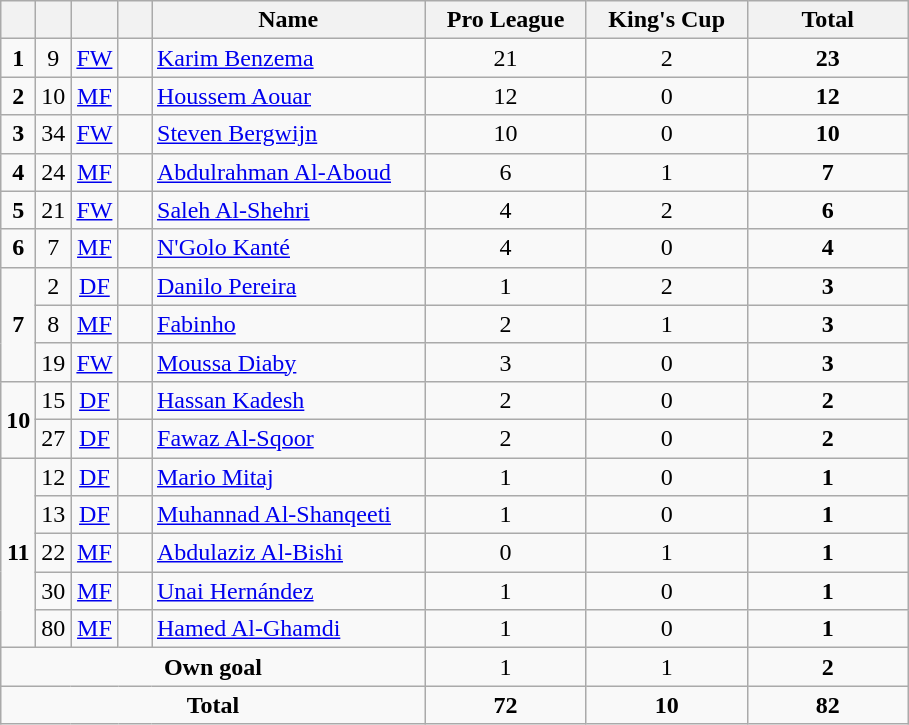<table class="wikitable" style="text-align:center">
<tr>
<th width=15></th>
<th width=15></th>
<th width=15></th>
<th width=15></th>
<th width=175>Name</th>
<th width=100>Pro League</th>
<th width=100>King's Cup</th>
<th width=100>Total</th>
</tr>
<tr>
<td><strong>1</strong></td>
<td>9</td>
<td><a href='#'>FW</a></td>
<td></td>
<td align=left><a href='#'>Karim Benzema</a></td>
<td>21</td>
<td>2</td>
<td><strong>23</strong></td>
</tr>
<tr>
<td><strong>2</strong></td>
<td>10</td>
<td><a href='#'>MF</a></td>
<td></td>
<td align=left><a href='#'>Houssem Aouar</a></td>
<td>12</td>
<td>0</td>
<td><strong>12</strong></td>
</tr>
<tr>
<td><strong>3</strong></td>
<td>34</td>
<td><a href='#'>FW</a></td>
<td></td>
<td align=left><a href='#'>Steven Bergwijn</a></td>
<td>10</td>
<td>0</td>
<td><strong>10</strong></td>
</tr>
<tr>
<td><strong>4</strong></td>
<td>24</td>
<td><a href='#'>MF</a></td>
<td></td>
<td align=left><a href='#'>Abdulrahman Al-Aboud</a></td>
<td>6</td>
<td>1</td>
<td><strong>7</strong></td>
</tr>
<tr>
<td><strong>5</strong></td>
<td>21</td>
<td><a href='#'>FW</a></td>
<td></td>
<td align=left><a href='#'>Saleh Al-Shehri</a></td>
<td>4</td>
<td>2</td>
<td><strong>6</strong></td>
</tr>
<tr>
<td><strong>6</strong></td>
<td>7</td>
<td><a href='#'>MF</a></td>
<td></td>
<td align=left><a href='#'>N'Golo Kanté</a></td>
<td>4</td>
<td>0</td>
<td><strong>4</strong></td>
</tr>
<tr>
<td rowspan=3><strong>7</strong></td>
<td>2</td>
<td><a href='#'>DF</a></td>
<td></td>
<td align=left><a href='#'>Danilo Pereira</a></td>
<td>1</td>
<td>2</td>
<td><strong>3</strong></td>
</tr>
<tr>
<td>8</td>
<td><a href='#'>MF</a></td>
<td></td>
<td align=left><a href='#'>Fabinho</a></td>
<td>2</td>
<td>1</td>
<td><strong>3</strong></td>
</tr>
<tr>
<td>19</td>
<td><a href='#'>FW</a></td>
<td></td>
<td align=left><a href='#'>Moussa Diaby</a></td>
<td>3</td>
<td>0</td>
<td><strong>3</strong></td>
</tr>
<tr>
<td rowspan=2><strong>10</strong></td>
<td>15</td>
<td><a href='#'>DF</a></td>
<td></td>
<td align=left><a href='#'>Hassan Kadesh</a></td>
<td>2</td>
<td>0</td>
<td><strong>2</strong></td>
</tr>
<tr>
<td>27</td>
<td><a href='#'>DF</a></td>
<td></td>
<td align=left><a href='#'>Fawaz Al-Sqoor</a></td>
<td>2</td>
<td>0</td>
<td><strong>2</strong></td>
</tr>
<tr>
<td rowspan=5><strong>11</strong></td>
<td>12</td>
<td><a href='#'>DF</a></td>
<td></td>
<td align=left><a href='#'>Mario Mitaj</a></td>
<td>1</td>
<td>0</td>
<td><strong>1</strong></td>
</tr>
<tr>
<td>13</td>
<td><a href='#'>DF</a></td>
<td></td>
<td align=left><a href='#'>Muhannad Al-Shanqeeti</a></td>
<td>1</td>
<td>0</td>
<td><strong>1</strong></td>
</tr>
<tr>
<td>22</td>
<td><a href='#'>MF</a></td>
<td></td>
<td align=left><a href='#'>Abdulaziz Al-Bishi</a></td>
<td>0</td>
<td>1</td>
<td><strong>1</strong></td>
</tr>
<tr>
<td>30</td>
<td><a href='#'>MF</a></td>
<td></td>
<td align=left><a href='#'>Unai Hernández</a></td>
<td>1</td>
<td>0</td>
<td><strong>1</strong></td>
</tr>
<tr>
<td>80</td>
<td><a href='#'>MF</a></td>
<td></td>
<td align=left><a href='#'>Hamed Al-Ghamdi</a></td>
<td>1</td>
<td>0</td>
<td><strong>1</strong></td>
</tr>
<tr>
<td colspan=5><strong>Own goal</strong></td>
<td>1</td>
<td>1</td>
<td><strong>2</strong></td>
</tr>
<tr>
<td colspan=5><strong>Total</strong></td>
<td><strong>72</strong></td>
<td><strong>10</strong></td>
<td><strong>82</strong></td>
</tr>
</table>
